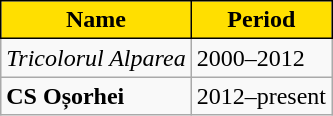<table class="wikitable" style="text-align: left">
<tr>
<th style="background:#FFDF00;color:#000000;border:1px solid #000000;">Name</th>
<th style="background:#FFDF00;color:#000000;border:1px solid #000000;">Period</th>
</tr>
<tr>
<td align=left><em>Tricolorul Alparea</em></td>
<td>2000–2012</td>
</tr>
<tr>
<td align=left><strong>CS Oșorhei</strong></td>
<td>2012–present</td>
</tr>
</table>
